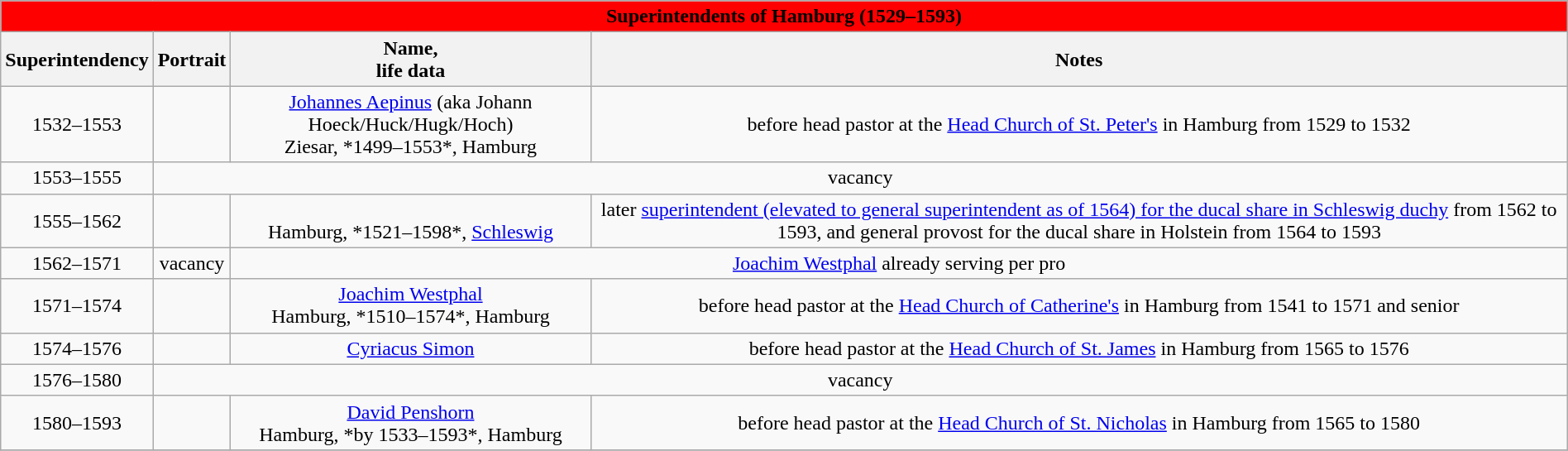<table width=100% class="wikitable">
<tr>
<td colspan="4" bgcolor=red align=center><span><strong>Superintendents of Hamburg (1529–1593)</strong></span></td>
</tr>
<tr>
<th>Superintendency</th>
<th>Portrait</th>
<th>Name, <br>life data</th>
<th>Notes</th>
</tr>
<tr>
<td align=center>1532–1553</td>
<td align=center></td>
<td align="center"><a href='#'>Johannes Aepinus</a> (aka Johann Hoeck/Huck/Hugk/Hoch)<br>Ziesar, *1499–1553*, Hamburg<small></small></td>
<td align="center">before head pastor at the <a href='#'>Head Church of St. Peter's</a> in Hamburg from 1529 to 1532</td>
</tr>
<tr>
<td align=center>1553–1555</td>
<td colspan="3" align=center>vacancy</td>
</tr>
<tr>
<td align=center>1555–1562</td>
<td align=center></td>
<td align="center"><br>Hamburg, *1521–1598*, <a href='#'>Schleswig</a><small></small></td>
<td align="center">later <a href='#'>superintendent (elevated to general superintendent as of 1564) for the ducal share in Schleswig duchy</a> from 1562 to 1593, and general provost for the ducal share in Holstein from 1564 to 1593</td>
</tr>
<tr>
<td align=center>1562–1571</td>
<td colspan="1" align=center>vacancy</td>
<td colspan="2" align=center><a href='#'>Joachim Westphal</a> already serving per pro</td>
</tr>
<tr>
<td align=center>1571–1574</td>
<td align=center></td>
<td align="center"><a href='#'>Joachim Westphal</a><br>Hamburg, *1510–1574*, Hamburg<small></small></td>
<td align="center">before head pastor at the <a href='#'>Head Church of Catherine's</a> in Hamburg from 1541 to 1571 and senior</td>
</tr>
<tr>
<td align=center>1574–1576</td>
<td align=center></td>
<td align="center"><a href='#'>Cyriacus Simon</a><br><small></small></td>
<td align="center">before head pastor at the <a href='#'>Head Church of St. James</a> in Hamburg from 1565 to 1576</td>
</tr>
<tr>
<td align=center>1576–1580</td>
<td colspan="3" align=center>vacancy</td>
</tr>
<tr>
<td align=center>1580–1593</td>
<td align=center></td>
<td align="center"><a href='#'>David Penshorn</a><br>Hamburg, *by 1533–1593*, Hamburg<small></small></td>
<td align="center">before head pastor at the <a href='#'>Head Church of St. Nicholas</a> in Hamburg from 1565 to 1580</td>
</tr>
<tr>
</tr>
</table>
